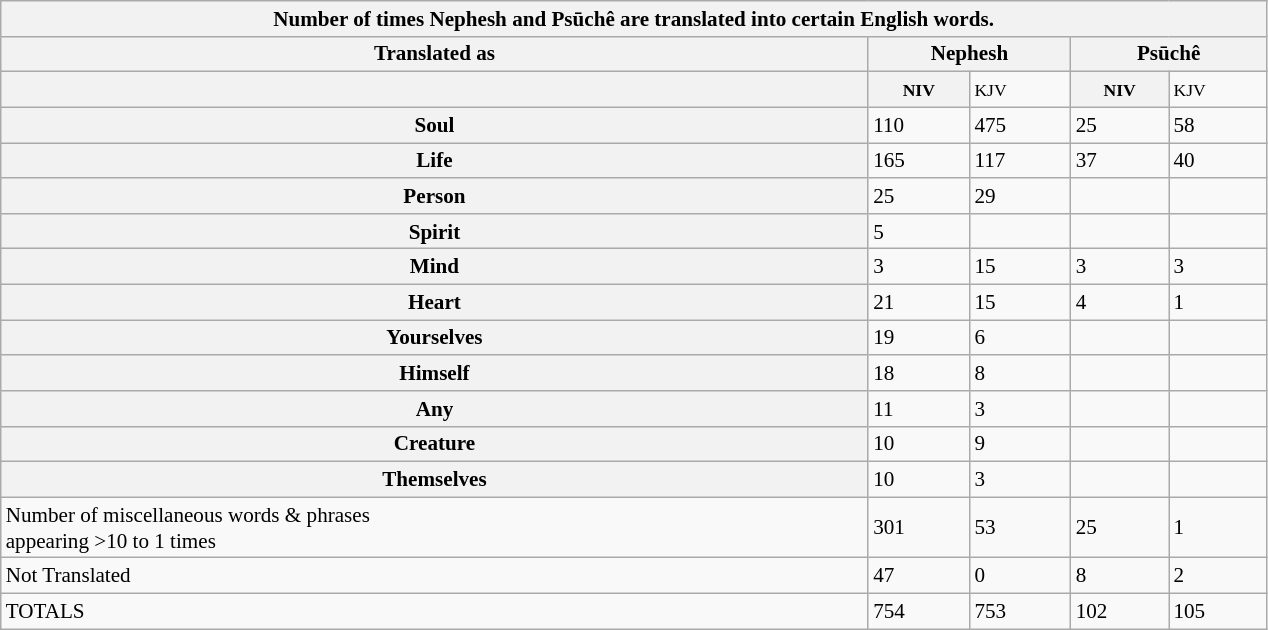<table class="wikitable collapsible collapsed" style="min-width:60em; font-size:88%">
<tr>
<th colspan=5>Number of times Nephesh and Psūchê are translated into certain English words.</th>
</tr>
<tr>
<th>Translated as</th>
<th colspan=2>Nephesh</th>
<th colspan=2>Psūchê</th>
</tr>
<tr>
<th colspan=1></th>
<th><small>NIV</small></th>
<td><small>KJV</small></td>
<th><small>NIV</small></th>
<td><small>KJV</small></td>
</tr>
<tr>
<th>Soul</th>
<td>110</td>
<td>475</td>
<td>25</td>
<td>58</td>
</tr>
<tr>
<th>Life</th>
<td>165</td>
<td>117</td>
<td>37</td>
<td>40</td>
</tr>
<tr>
<th>Person</th>
<td>25</td>
<td>29</td>
<td></td>
<td></td>
</tr>
<tr>
<th>Spirit</th>
<td>5</td>
<td></td>
<td></td>
<td></td>
</tr>
<tr>
<th>Mind</th>
<td>3</td>
<td>15</td>
<td>3</td>
<td>3</td>
</tr>
<tr>
<th>Heart</th>
<td>21</td>
<td>15</td>
<td>4</td>
<td>1</td>
</tr>
<tr>
<th>Yourselves</th>
<td>19</td>
<td>6</td>
<td></td>
<td></td>
</tr>
<tr>
<th>Himself</th>
<td>18</td>
<td>8</td>
<td></td>
<td></td>
</tr>
<tr>
<th>Any</th>
<td>11</td>
<td>3</td>
<td></td>
<td></td>
</tr>
<tr>
<th>Creature</th>
<td>10</td>
<td>9</td>
<td></td>
<td></td>
</tr>
<tr>
<th>Themselves</th>
<td>10</td>
<td>3</td>
<td></td>
<td></td>
</tr>
<tr>
<td>Number of miscellaneous words & phrases<br>appearing >10 to 1 times</td>
<td>301</td>
<td>53</td>
<td>25</td>
<td>1</td>
</tr>
<tr>
<td>Not Translated</td>
<td>47</td>
<td>0</td>
<td>8</td>
<td>2</td>
</tr>
<tr>
<td>TOTALS</td>
<td>754</td>
<td>753</td>
<td>102</td>
<td>105</td>
</tr>
</table>
